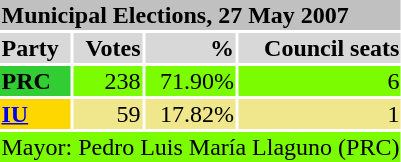<table style="wikitable" style="margin:1em auto;">
<tr>
<td colspan="6" bgcolor="#C0C0C0"><strong>Municipal Elections, 27 May 2007</strong></td>
</tr>
<tr bgcolor="#D8D8D8">
<td><strong>Party</strong></td>
<td align="right"><strong>Votes</strong></td>
<td align="right"><strong>%</strong></td>
<td align="right"><strong>Council seats</strong></td>
</tr>
<tr>
<td bgcolor="#32CD32"><strong>PRC</strong></td>
<td bgcolor="#7CFC00" align="right">238</td>
<td bgcolor="#7CFC00" align="right">71.90%</td>
<td bgcolor="#7CFC00" align="right">6</td>
</tr>
<tr>
<td bgcolor="#FFD700"><strong><a href='#'>IU</a></strong></td>
<td bgcolor="#F0E68C" align="right">59</td>
<td bgcolor="#F0E68C" align="right">17.82%</td>
<td bgcolor="#F0E68C" align="right">1</td>
</tr>
<tr>
<td colspan=4 bgcolor="#7CFC00">Mayor: Pedro Luis María Llaguno (PRC)</td>
</tr>
</table>
